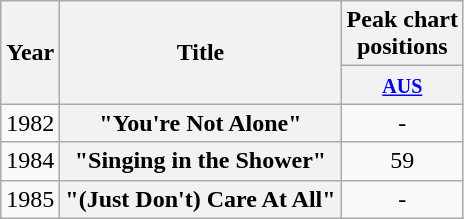<table class="wikitable plainrowheaders" style="text-align:center;" border="1">
<tr>
<th scope="col" rowspan="2">Year</th>
<th scope="col" rowspan="2">Title</th>
<th scope="col" colspan="1">Peak chart<br>positions</th>
</tr>
<tr>
<th scope="col" style="text-align:center;"><small><a href='#'>AUS</a></small><br></th>
</tr>
<tr>
<td>1982</td>
<th scope="row">"You're Not Alone"</th>
<td style="text-align:center;">-</td>
</tr>
<tr>
<td>1984</td>
<th scope="row">"Singing in the Shower"</th>
<td style="text-align:center;">59</td>
</tr>
<tr>
<td>1985</td>
<th scope="row">"(Just Don't) Care At All"</th>
<td style="text-align:center;">-</td>
</tr>
</table>
